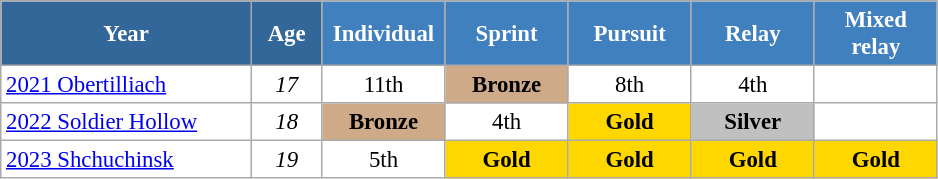<table class="wikitable" style="font-size:95%; text-align:center; border:grey solid 1px; border-collapse:collapse; background:#ffffff;">
<tr>
<th style="background-color:#369; color:white;    width:160px;">Year</th>
<th style="background-color:#369; color:white;    width:40px;">Age</th>
<th style="background-color:#4180be; color:white; width:75px;">Individual</th>
<th style="background-color:#4180be; color:white; width:75px;">Sprint</th>
<th style="background-color:#4180be; color:white; width:75px;">Pursuit</th>
<th style="background-color:#4180be; color:white; width:75px;">Relay</th>
<th style="background-color:#4180be; color:white; width:75px;">Mixed relay</th>
</tr>
<tr>
<td align=left> <a href='#'>2021 Obertilliach</a></td>
<td><em>17</em></td>
<td>11th</td>
<td style="background:#cfaa88;"><strong>Bronze</strong></td>
<td>8th</td>
<td>4th</td>
<td></td>
</tr>
<tr>
<td align=left> <a href='#'>2022 Soldier Hollow</a></td>
<td><em>18</em></td>
<td style="background:#cfaa88;"><strong>Bronze</strong></td>
<td>4th</td>
<td style="background:gold;"><strong>Gold</strong></td>
<td style="background:silver;"><strong>Silver</strong></td>
<td></td>
</tr>
<tr>
<td align=left> <a href='#'>2023 Shchuchinsk</a></td>
<td><em>19</em></td>
<td>5th</td>
<td style="background:gold;"><strong>Gold</strong></td>
<td style="background:gold;"><strong>Gold</strong></td>
<td style="background:gold;"><strong>Gold</strong></td>
<td style="background:gold;"><strong>Gold</strong></td>
</tr>
</table>
